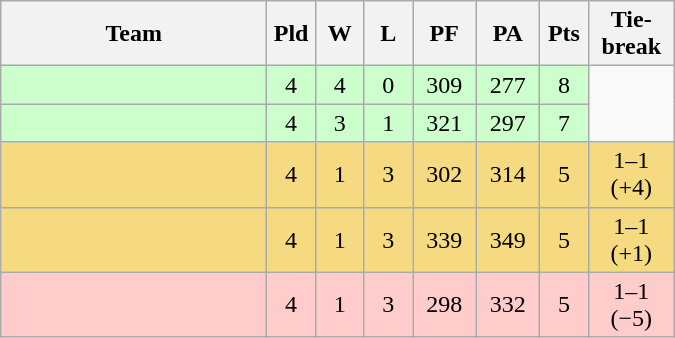<table class="wikitable" style="text-align:center;">
<tr>
<th width=170>Team</th>
<th width=25>Pld</th>
<th width=25>W</th>
<th width=25>L</th>
<th width=35>PF</th>
<th width=35>PA</th>
<th width=25>Pts</th>
<th width=50>Tie-break</th>
</tr>
<tr bgcolor=#ccffcc>
<td align="left"></td>
<td>4</td>
<td>4</td>
<td>0</td>
<td>309</td>
<td>277</td>
<td>8</td>
</tr>
<tr bgcolor=#ccffcc>
<td align="left"></td>
<td>4</td>
<td>3</td>
<td>1</td>
<td>321</td>
<td>297</td>
<td>7</td>
</tr>
<tr bgcolor=#F5DA81>
<td align="left"></td>
<td>4</td>
<td>1</td>
<td>3</td>
<td>302</td>
<td>314</td>
<td>5</td>
<td>1–1 (+4)</td>
</tr>
<tr bgcolor=#F5DA81>
<td align="left"></td>
<td>4</td>
<td>1</td>
<td>3</td>
<td>339</td>
<td>349</td>
<td>5</td>
<td>1–1 (+1)</td>
</tr>
<tr bgcolor=#ffcccc>
<td align="left"></td>
<td>4</td>
<td>1</td>
<td>3</td>
<td>298</td>
<td>332</td>
<td>5</td>
<td>1–1 (−5)</td>
</tr>
</table>
